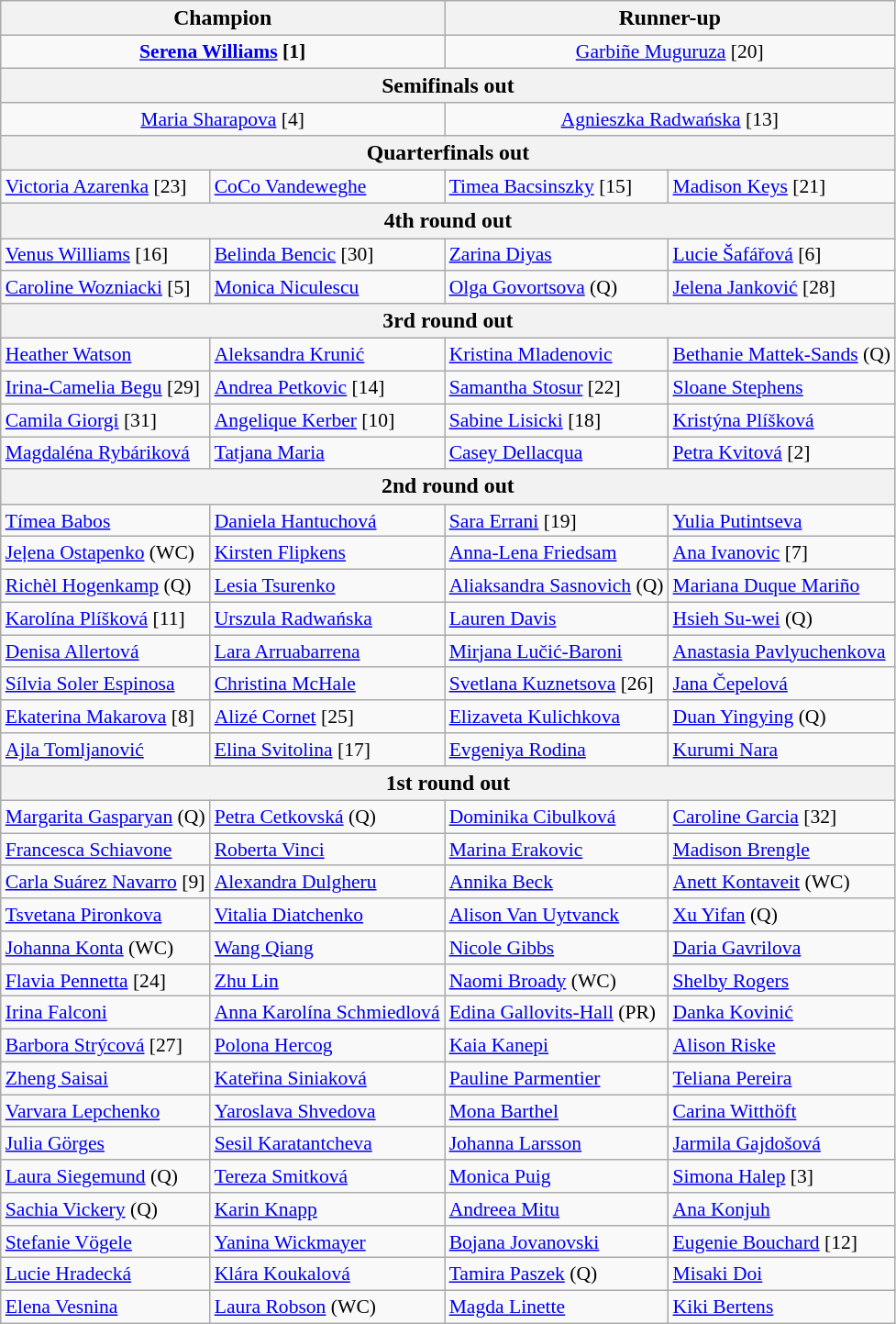<table class="wikitable collapsible collapsed" style="font-size:90%">
<tr style="font-size:110%">
<th colspan="2"><strong>Champion</strong></th>
<th colspan="2">Runner-up</th>
</tr>
<tr style="text-align:center;">
<td colspan="2"><strong> <a href='#'>Serena Williams</a> [1]</strong></td>
<td colspan="2"> <a href='#'>Garbiñe Muguruza</a> [20]</td>
</tr>
<tr style="font-size:110%">
<th colspan="4">Semifinals out</th>
</tr>
<tr style="text-align:center;">
<td colspan="2"> <a href='#'>Maria Sharapova</a> [4]</td>
<td colspan="2"> <a href='#'>Agnieszka Radwańska</a> [13]</td>
</tr>
<tr style="font-size:110%">
<th colspan="4">Quarterfinals out</th>
</tr>
<tr>
<td> <a href='#'>Victoria Azarenka</a> [23]</td>
<td> <a href='#'>CoCo Vandeweghe</a></td>
<td> <a href='#'>Timea Bacsinszky</a> [15]</td>
<td> <a href='#'>Madison Keys</a> [21]</td>
</tr>
<tr style="font-size:110%">
<th colspan="4">4th round out</th>
</tr>
<tr>
<td> <a href='#'>Venus Williams</a> [16]</td>
<td> <a href='#'>Belinda Bencic</a> [30]</td>
<td> <a href='#'>Zarina Diyas</a></td>
<td> <a href='#'>Lucie Šafářová</a> [6]</td>
</tr>
<tr>
<td> <a href='#'>Caroline Wozniacki</a> [5]</td>
<td> <a href='#'>Monica Niculescu</a></td>
<td> <a href='#'>Olga Govortsova</a> (Q)</td>
<td> <a href='#'>Jelena Janković</a> [28]</td>
</tr>
<tr style="font-size:110%">
<th colspan="4">3rd round out</th>
</tr>
<tr>
<td> <a href='#'>Heather Watson</a></td>
<td> <a href='#'>Aleksandra Krunić</a></td>
<td> <a href='#'>Kristina Mladenovic</a></td>
<td> <a href='#'>Bethanie Mattek-Sands</a> (Q)</td>
</tr>
<tr>
<td> <a href='#'>Irina-Camelia Begu</a> [29]</td>
<td> <a href='#'>Andrea Petkovic</a> [14]</td>
<td> <a href='#'>Samantha Stosur</a> [22]</td>
<td> <a href='#'>Sloane Stephens</a></td>
</tr>
<tr>
<td> <a href='#'>Camila Giorgi</a> [31]</td>
<td> <a href='#'>Angelique Kerber</a> [10]</td>
<td> <a href='#'>Sabine Lisicki</a> [18]</td>
<td> <a href='#'>Kristýna Plíšková</a></td>
</tr>
<tr>
<td> <a href='#'>Magdaléna Rybáriková</a></td>
<td> <a href='#'>Tatjana Maria</a></td>
<td> <a href='#'>Casey Dellacqua</a></td>
<td> <a href='#'>Petra Kvitová</a> [2]</td>
</tr>
<tr style="font-size:110%">
<th colspan="4">2nd round out</th>
</tr>
<tr>
<td> <a href='#'>Tímea Babos</a></td>
<td> <a href='#'>Daniela Hantuchová</a></td>
<td> <a href='#'>Sara Errani</a> [19]</td>
<td> <a href='#'>Yulia Putintseva</a></td>
</tr>
<tr>
<td> <a href='#'>Jeļena Ostapenko</a> (WC)</td>
<td> <a href='#'>Kirsten Flipkens</a></td>
<td> <a href='#'>Anna-Lena Friedsam</a></td>
<td> <a href='#'>Ana Ivanovic</a> [7]</td>
</tr>
<tr>
<td> <a href='#'>Richèl Hogenkamp</a> (Q)</td>
<td> <a href='#'>Lesia Tsurenko</a></td>
<td> <a href='#'>Aliaksandra Sasnovich</a> (Q)</td>
<td> <a href='#'>Mariana Duque Mariño</a></td>
</tr>
<tr>
<td> <a href='#'>Karolína Plíšková</a> [11]</td>
<td> <a href='#'>Urszula Radwańska</a></td>
<td> <a href='#'>Lauren Davis</a></td>
<td> <a href='#'>Hsieh Su-wei</a> (Q)</td>
</tr>
<tr>
<td> <a href='#'>Denisa Allertová</a></td>
<td> <a href='#'>Lara Arruabarrena</a></td>
<td> <a href='#'>Mirjana Lučić-Baroni</a></td>
<td> <a href='#'>Anastasia Pavlyuchenkova</a></td>
</tr>
<tr>
<td> <a href='#'>Sílvia Soler Espinosa</a></td>
<td> <a href='#'>Christina McHale</a></td>
<td> <a href='#'>Svetlana Kuznetsova</a> [26]</td>
<td> <a href='#'>Jana Čepelová</a></td>
</tr>
<tr>
<td> <a href='#'>Ekaterina Makarova</a> [8]</td>
<td> <a href='#'>Alizé Cornet</a> [25]</td>
<td> <a href='#'>Elizaveta Kulichkova</a></td>
<td> <a href='#'>Duan Yingying</a> (Q)</td>
</tr>
<tr>
<td> <a href='#'>Ajla Tomljanović</a></td>
<td> <a href='#'>Elina Svitolina</a> [17]</td>
<td> <a href='#'>Evgeniya Rodina</a></td>
<td> <a href='#'>Kurumi Nara</a></td>
</tr>
<tr style="font-size:110%">
<th colspan="4">1st round out</th>
</tr>
<tr>
<td> <a href='#'>Margarita Gasparyan</a> (Q)</td>
<td> <a href='#'>Petra Cetkovská</a> (Q)</td>
<td> <a href='#'>Dominika Cibulková</a></td>
<td> <a href='#'>Caroline Garcia</a> [32]</td>
</tr>
<tr>
<td> <a href='#'>Francesca Schiavone</a></td>
<td> <a href='#'>Roberta Vinci</a></td>
<td> <a href='#'>Marina Erakovic</a></td>
<td> <a href='#'>Madison Brengle</a></td>
</tr>
<tr>
<td> <a href='#'>Carla Suárez Navarro</a> [9]</td>
<td> <a href='#'>Alexandra Dulgheru</a></td>
<td> <a href='#'>Annika Beck</a></td>
<td> <a href='#'>Anett Kontaveit</a> (WC)</td>
</tr>
<tr>
<td> <a href='#'>Tsvetana Pironkova</a></td>
<td> <a href='#'>Vitalia Diatchenko</a></td>
<td> <a href='#'>Alison Van Uytvanck</a></td>
<td> <a href='#'>Xu Yifan</a> (Q)</td>
</tr>
<tr>
<td> <a href='#'>Johanna Konta</a> (WC)</td>
<td> <a href='#'>Wang Qiang</a></td>
<td> <a href='#'>Nicole Gibbs</a></td>
<td> <a href='#'>Daria Gavrilova</a></td>
</tr>
<tr>
<td> <a href='#'>Flavia Pennetta</a> [24]</td>
<td> <a href='#'>Zhu Lin</a></td>
<td> <a href='#'>Naomi Broady</a> (WC)</td>
<td> <a href='#'>Shelby Rogers</a></td>
</tr>
<tr>
<td> <a href='#'>Irina Falconi</a></td>
<td> <a href='#'>Anna Karolína Schmiedlová</a></td>
<td> <a href='#'>Edina Gallovits-Hall</a> (PR)</td>
<td> <a href='#'>Danka Kovinić</a></td>
</tr>
<tr>
<td> <a href='#'>Barbora Strýcová</a> [27]</td>
<td> <a href='#'>Polona Hercog</a></td>
<td> <a href='#'>Kaia Kanepi</a></td>
<td> <a href='#'>Alison Riske</a></td>
</tr>
<tr>
<td> <a href='#'>Zheng Saisai</a></td>
<td> <a href='#'>Kateřina Siniaková</a></td>
<td> <a href='#'>Pauline Parmentier</a></td>
<td> <a href='#'>Teliana Pereira</a></td>
</tr>
<tr>
<td> <a href='#'>Varvara Lepchenko</a></td>
<td> <a href='#'>Yaroslava Shvedova</a></td>
<td> <a href='#'>Mona Barthel</a></td>
<td> <a href='#'>Carina Witthöft</a></td>
</tr>
<tr>
<td> <a href='#'>Julia Görges</a></td>
<td> <a href='#'>Sesil Karatantcheva</a></td>
<td> <a href='#'>Johanna Larsson</a></td>
<td> <a href='#'>Jarmila Gajdošová</a></td>
</tr>
<tr>
<td> <a href='#'>Laura Siegemund</a> (Q)</td>
<td> <a href='#'>Tereza Smitková</a></td>
<td> <a href='#'>Monica Puig</a></td>
<td> <a href='#'>Simona Halep</a> [3]</td>
</tr>
<tr>
<td> <a href='#'>Sachia Vickery</a> (Q)</td>
<td> <a href='#'>Karin Knapp</a></td>
<td> <a href='#'>Andreea Mitu</a></td>
<td> <a href='#'>Ana Konjuh</a></td>
</tr>
<tr>
<td> <a href='#'>Stefanie Vögele</a></td>
<td> <a href='#'>Yanina Wickmayer</a></td>
<td> <a href='#'>Bojana Jovanovski</a></td>
<td> <a href='#'>Eugenie Bouchard</a> [12]</td>
</tr>
<tr>
<td> <a href='#'>Lucie Hradecká</a></td>
<td> <a href='#'>Klára Koukalová</a></td>
<td> <a href='#'>Tamira Paszek</a> (Q)</td>
<td> <a href='#'>Misaki Doi</a></td>
</tr>
<tr>
<td> <a href='#'>Elena Vesnina</a></td>
<td> <a href='#'>Laura Robson</a> (WC)</td>
<td> <a href='#'>Magda Linette</a></td>
<td> <a href='#'>Kiki Bertens</a></td>
</tr>
</table>
